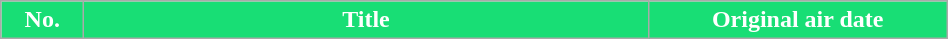<table class="wikitable plainrowheaders" style="width:50%;">
<tr>
<th scope="col" style="background:#18de75; color:#fff; width:3em;">No.</th>
<th scope="col" style="background:#18de75; color:#fff;">Title</th>
<th scope="col" style="background:#18de75; color:#fff; width:12em;">Original air date<br>




</th>
</tr>
</table>
